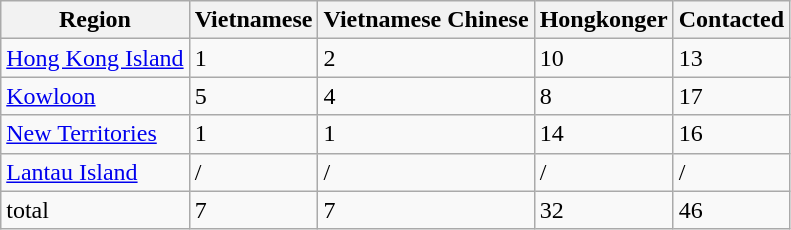<table class="wikitable">
<tr>
<th>Region</th>
<th>Vietnamese</th>
<th>Vietnamese Chinese</th>
<th>Hongkonger</th>
<th>Contacted</th>
</tr>
<tr>
<td><a href='#'>Hong Kong Island</a></td>
<td>1</td>
<td>2</td>
<td>10</td>
<td>13</td>
</tr>
<tr>
<td><a href='#'>Kowloon</a></td>
<td>5</td>
<td>4</td>
<td>8</td>
<td>17</td>
</tr>
<tr>
<td><a href='#'>New Territories</a></td>
<td>1</td>
<td>1</td>
<td>14</td>
<td>16</td>
</tr>
<tr>
<td><a href='#'>Lantau Island</a></td>
<td>/</td>
<td>/</td>
<td>/</td>
<td>/</td>
</tr>
<tr>
<td>total</td>
<td>7</td>
<td>7</td>
<td>32</td>
<td>46</td>
</tr>
</table>
